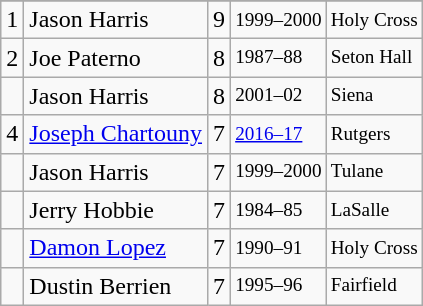<table class="wikitable">
<tr>
</tr>
<tr>
<td>1</td>
<td>Jason Harris</td>
<td>9</td>
<td style="font-size:80%;">1999–2000</td>
<td style="font-size:80%;">Holy Cross</td>
</tr>
<tr>
<td>2</td>
<td>Joe Paterno</td>
<td>8</td>
<td style="font-size:80%;">1987–88</td>
<td style="font-size:80%;">Seton Hall</td>
</tr>
<tr>
<td></td>
<td>Jason Harris</td>
<td>8</td>
<td style="font-size:80%;">2001–02</td>
<td style="font-size:80%;">Siena</td>
</tr>
<tr>
<td>4</td>
<td><a href='#'>Joseph Chartouny</a></td>
<td>7</td>
<td style="font-size:80%;"><a href='#'>2016–17</a></td>
<td style="font-size:80%;">Rutgers</td>
</tr>
<tr>
<td></td>
<td>Jason Harris</td>
<td>7</td>
<td style="font-size:80%;">1999–2000</td>
<td style="font-size:80%;">Tulane</td>
</tr>
<tr>
<td></td>
<td>Jerry Hobbie</td>
<td>7</td>
<td style="font-size:80%;">1984–85</td>
<td style="font-size:80%;">LaSalle</td>
</tr>
<tr>
<td></td>
<td><a href='#'>Damon Lopez</a></td>
<td>7</td>
<td style="font-size:80%;">1990–91</td>
<td style="font-size:80%;">Holy Cross</td>
</tr>
<tr>
<td></td>
<td>Dustin Berrien</td>
<td>7</td>
<td style="font-size:80%;">1995–96</td>
<td style="font-size:80%;">Fairfield</td>
</tr>
</table>
